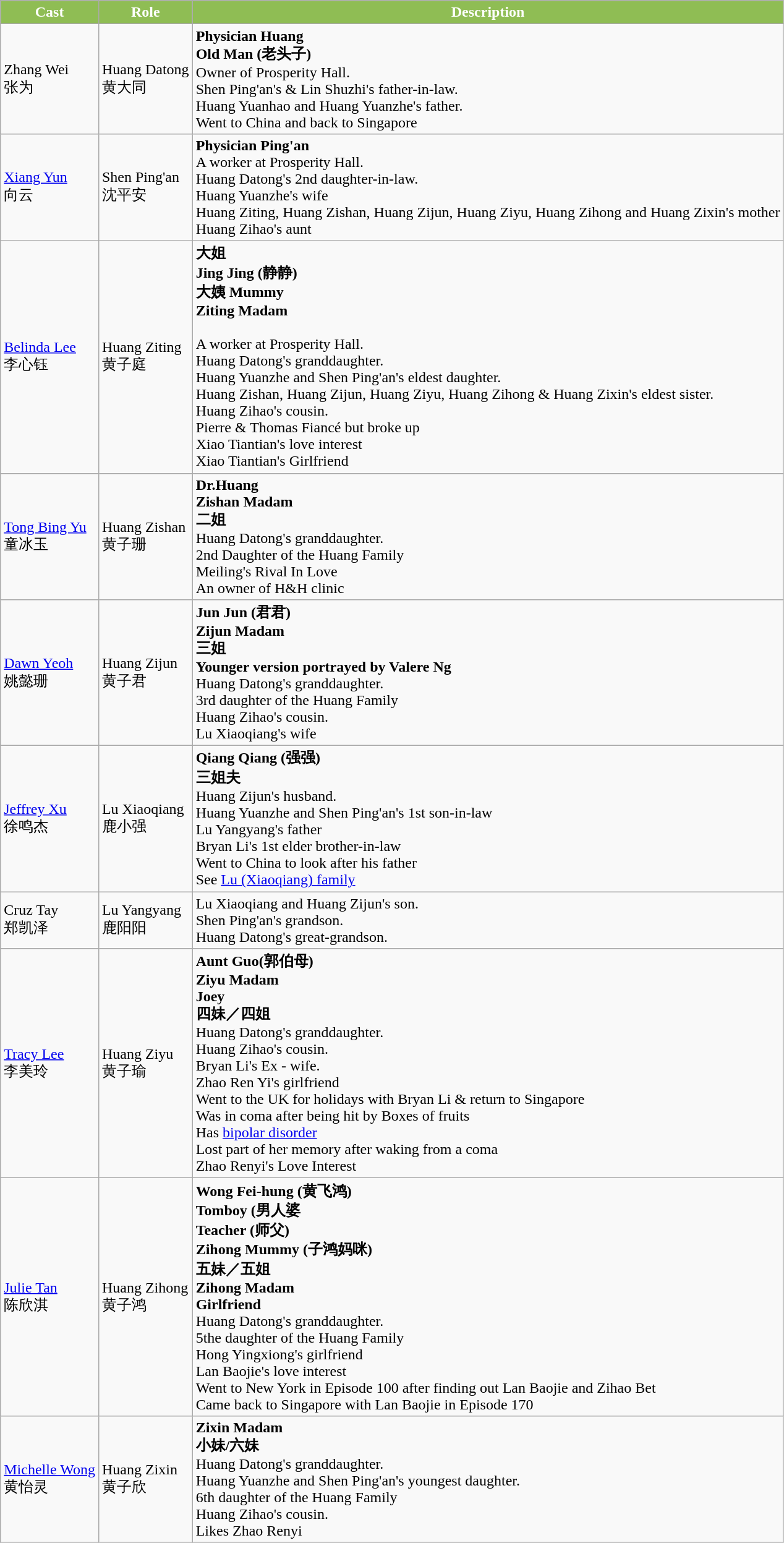<table class="wikitable">
<tr>
<th style="background:#8fbd54; color:white;">Cast</th>
<th style="background:#8fbd54; color:white;">Role</th>
<th style="background:#8fbd54; color:white;">Description</th>
</tr>
<tr>
<td>Zhang Wei <br> 张为</td>
<td>Huang Datong <br> 黄大同</td>
<td><strong>Physician Huang</strong> <br> <strong>Old Man (老头子)</strong> <br> Owner of Prosperity Hall.<br>Shen Ping'an's & Lin Shuzhi's father-in-law. <br> Huang Yuanhao and Huang Yuanzhe's father. <br>  Went to China and back to Singapore</td>
</tr>
<tr>
<td><a href='#'>Xiang Yun</a> <br> 向云</td>
<td>Shen Ping'an <br> 沈平安</td>
<td><strong>Physician Ping'an</strong> <br> A worker at Prosperity Hall.<br>Huang Datong's 2nd daughter-in-law. <br> Huang Yuanzhe's wife <br> Huang Ziting, Huang Zishan, Huang Zijun, Huang Ziyu, Huang Zihong and Huang Zixin's mother <br> Huang Zihao's aunt</td>
</tr>
<tr>
<td><a href='#'>Belinda Lee</a> <br> 李心钰</td>
<td>Huang Ziting <br> 黄子庭</td>
<td><strong>大姐</strong> <br><strong>Jing Jing (静静)</strong> <br><strong>大姨 Mummy</strong> <br> <strong>Ziting Madam </strong> <br><br>A worker at Prosperity Hall.<br> Huang Datong's granddaughter. <br> Huang Yuanzhe and Shen Ping'an's eldest daughter. <br> Huang Zishan, Huang Zijun, Huang Ziyu, Huang Zihong & Huang Zixin's eldest sister. <br> Huang Zihao's cousin. <br> Pierre & Thomas Fiancé but broke up <br> Xiao Tiantian's love interest <br> Xiao Tiantian's Girlfriend</td>
</tr>
<tr>
<td><a href='#'>Tong Bing Yu</a> <br> 童冰玉</td>
<td>Huang Zishan <br> 黄子珊</td>
<td><strong>Dr.Huang</strong> <br> <strong>Zishan Madam</strong><br> <strong>二姐</strong><br>Huang Datong's granddaughter. <br> 2nd Daughter of the Huang Family<br> Meiling's Rival In Love<br>An owner of H&H clinic</td>
</tr>
<tr>
<td><a href='#'>Dawn Yeoh</a> <br> 姚懿珊</td>
<td>Huang Zijun <br> 黄子君</td>
<td><strong>Jun Jun (君君)</strong>  <br> <strong>Zijun Madam </strong> <br><strong>三姐</strong><br><strong>Younger version portrayed by Valere Ng</strong><br> Huang Datong's granddaughter. <br> 3rd daughter of the Huang Family<br>  Huang Zihao's cousin. <br> Lu Xiaoqiang's wife <br></td>
</tr>
<tr>
<td><a href='#'>Jeffrey Xu</a> <br> 徐鸣杰</td>
<td>Lu Xiaoqiang <br> 鹿小强</td>
<td><strong>Qiang Qiang (强强)</strong> <br><strong>三姐夫</strong> <br>Huang Zijun's husband. <br> Huang Yuanzhe and Shen Ping'an's 1st son-in-law <br> Lu Yangyang's father <br> Bryan Li's 1st elder brother-in-law <br> Went to China to look after his father <br> See <a href='#'>Lu (Xiaoqiang) family</a></td>
</tr>
<tr>
<td>Cruz Tay <br> 郑凯泽</td>
<td>Lu Yangyang <br> 鹿阳阳</td>
<td>Lu Xiaoqiang and Huang Zijun's son. <br> Shen Ping'an's grandson. <br> Huang Datong's great-grandson.</td>
</tr>
<tr>
<td><a href='#'>Tracy Lee</a> <br> 李美玲</td>
<td>Huang Ziyu <br> 黄子瑜</td>
<td><strong>Aunt Guo(郭伯母)</strong><br><strong>Ziyu Madam</strong> <br> <strong>Joey</strong> <br> <strong>四妹／四姐</strong><br> Huang Datong's granddaughter. <br> Huang Zihao's cousin. <br> Bryan Li's Ex - wife. <br>Zhao Ren Yi's girlfriend<br> Went to the UK for holidays with Bryan Li & return to Singapore <br>Was in coma after being hit by Boxes of fruits <br> Has <a href='#'>bipolar disorder</a> <br> Lost part of her memory after waking from a coma <br> Zhao Renyi's Love Interest</td>
</tr>
<tr>
<td><a href='#'>Julie Tan</a> <br> 陈欣淇</td>
<td>Huang Zihong <br> 黄子鸿</td>
<td><strong>Wong Fei-hung (黄飞鸿)</strong> <br> <strong>Tomboy (男人婆</strong><br> <strong>Teacher (师父)</strong> <br> <strong>Zihong Mummy (子鸿妈咪)</strong><br> <strong>五妹／五姐</strong> <br><strong>Zihong Madam</strong> <br> <strong>Girlfriend</strong> <br> Huang Datong's granddaughter. <br> 5the daughter of the Huang Family <br> Hong Yingxiong's girlfriend <br> Lan Baojie's love interest <br> Went to New York in Episode 100 after finding out Lan Baojie and Zihao Bet<br>Came back to Singapore with Lan Baojie in Episode 170</td>
</tr>
<tr>
<td><a href='#'>Michelle Wong</a> <br> 黄怡灵</td>
<td>Huang Zixin <br> 黄子欣</td>
<td><strong>Zixin Madam </strong> <br> <strong>小妹/六妹</strong><br>Huang Datong's granddaughter. <br> Huang Yuanzhe and Shen Ping'an's youngest daughter. <br> 6th daughter of the Huang Family<br> Huang Zihao's cousin. <br> Likes Zhao Renyi</td>
</tr>
</table>
